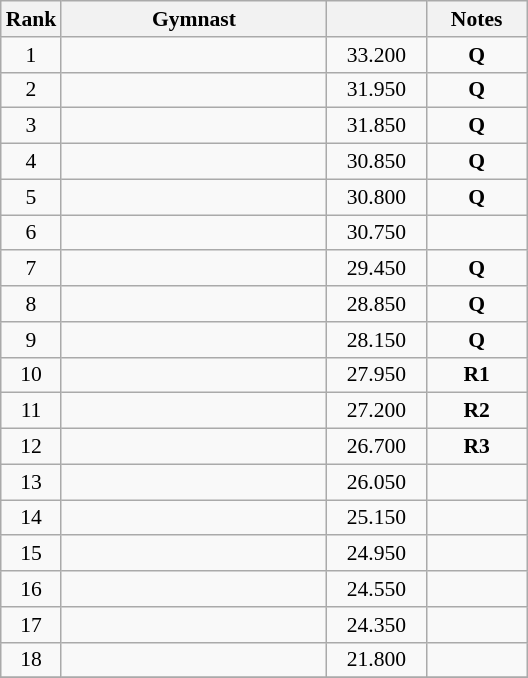<table class="wikitable sortable" style="text-align:center; font-size:90%">
<tr>
<th scope="col" style="width:20px;">Rank</th>
<th ! scope="col" style="width:170px;">Gymnast</th>
<th ! scope="col" style="width:60px;"></th>
<th ! scope="col" style="width:60px;">Notes</th>
</tr>
<tr>
<td>1</td>
<td align=left></td>
<td>33.200</td>
<td><strong>Q</strong></td>
</tr>
<tr>
<td>2</td>
<td align=left></td>
<td>31.950</td>
<td><strong>Q</strong></td>
</tr>
<tr>
<td>3</td>
<td align=left></td>
<td>31.850</td>
<td><strong>Q</strong></td>
</tr>
<tr>
<td>4</td>
<td align=left></td>
<td>30.850</td>
<td><strong>Q</strong></td>
</tr>
<tr>
<td>5</td>
<td align=left></td>
<td>30.800</td>
<td><strong>Q</strong></td>
</tr>
<tr>
<td>6</td>
<td align=left></td>
<td>30.750</td>
<td></td>
</tr>
<tr>
<td>7</td>
<td align=left></td>
<td>29.450</td>
<td><strong>Q</strong></td>
</tr>
<tr>
<td>8</td>
<td align=left></td>
<td>28.850</td>
<td><strong>Q</strong></td>
</tr>
<tr>
<td>9</td>
<td align=left></td>
<td>28.150</td>
<td><strong>Q</strong></td>
</tr>
<tr>
<td>10</td>
<td align=left></td>
<td>27.950</td>
<td><strong>R1</strong></td>
</tr>
<tr>
<td>11</td>
<td align=left></td>
<td>27.200</td>
<td><strong>R2</strong></td>
</tr>
<tr>
<td>12</td>
<td align=left></td>
<td>26.700</td>
<td><strong>R3</strong></td>
</tr>
<tr>
<td>13</td>
<td align=left></td>
<td>26.050</td>
<td></td>
</tr>
<tr>
<td>14</td>
<td align=left></td>
<td>25.150</td>
<td></td>
</tr>
<tr>
<td>15</td>
<td align=left></td>
<td>24.950</td>
<td></td>
</tr>
<tr>
<td>16</td>
<td align=left></td>
<td>24.550</td>
<td></td>
</tr>
<tr>
<td>17</td>
<td align=left></td>
<td>24.350</td>
<td></td>
</tr>
<tr>
<td>18</td>
<td align=left></td>
<td>21.800</td>
<td></td>
</tr>
<tr>
</tr>
</table>
